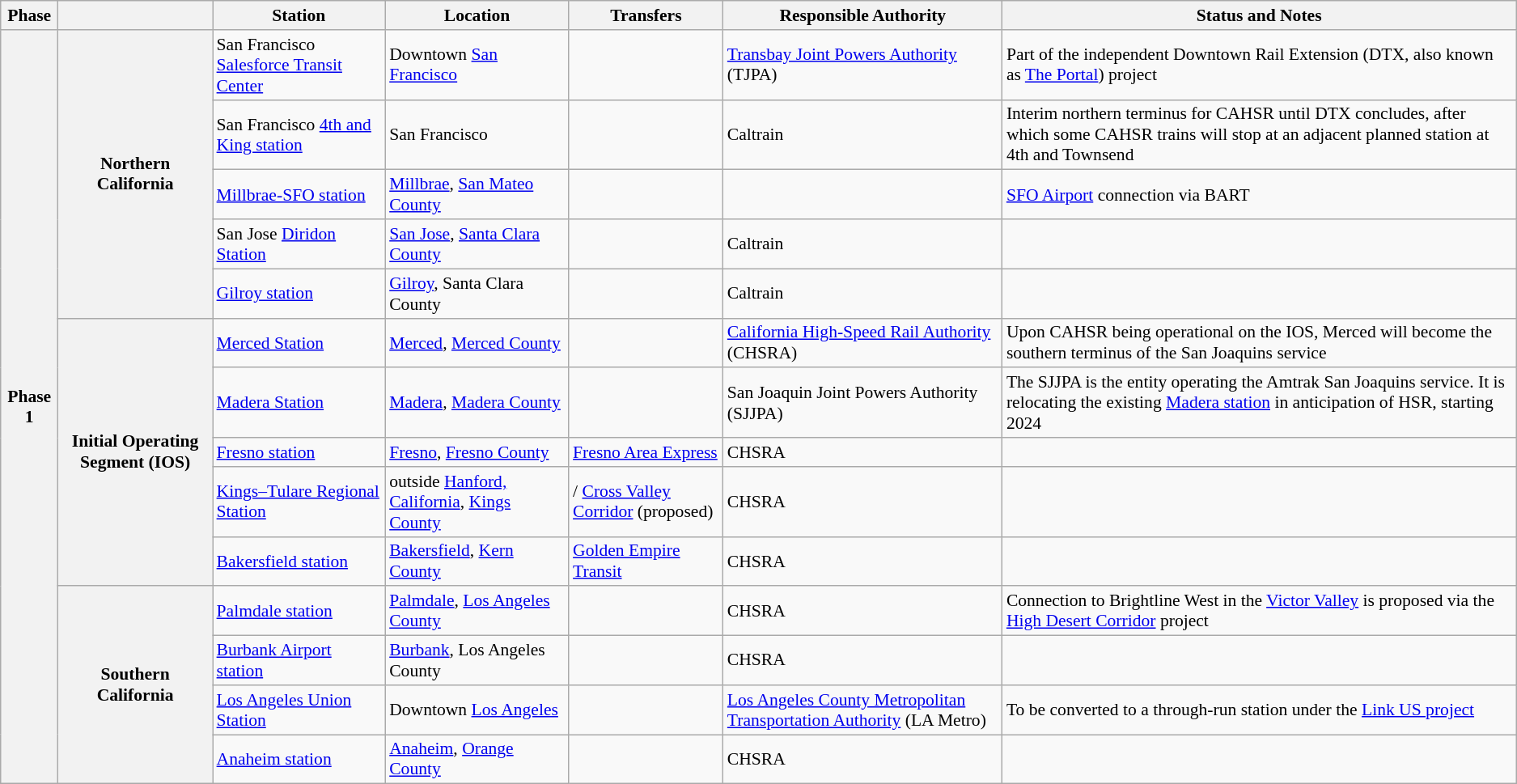<table class=wikitable style="font-size:90%;">
<tr>
<th>Phase</th>
<th></th>
<th>Station</th>
<th>Location</th>
<th>Transfers</th>
<th>Responsible Authority</th>
<th>Status and Notes</th>
</tr>
<tr>
<th rowspan="14">Phase 1</th>
<th rowspan="5">Northern California</th>
<td>San Francisco <a href='#'>Salesforce Transit Center</a></td>
<td>Downtown <a href='#'>San Francisco</a></td>
<td></td>
<td><a href='#'>Transbay Joint Powers Authority</a> (TJPA)</td>
<td>Part of the independent Downtown Rail Extension (DTX, also known as <a href='#'>The Portal</a>) project</td>
</tr>
<tr>
<td>San Francisco <a href='#'>4th and King station</a></td>
<td>San Francisco</td>
<td></td>
<td>Caltrain</td>
<td>Interim northern terminus for CAHSR until DTX concludes, after which some CAHSR trains will stop at an adjacent planned station at 4th and Townsend</td>
</tr>
<tr>
<td><a href='#'>Millbrae-SFO station</a></td>
<td><a href='#'>Millbrae</a>, <a href='#'>San Mateo County</a></td>
<td></td>
<td></td>
<td> <a href='#'>SFO Airport</a> connection via BART</td>
</tr>
<tr>
<td>San Jose <a href='#'>Diridon Station</a></td>
<td><a href='#'>San Jose</a>, <a href='#'>Santa Clara County</a></td>
<td></td>
<td>Caltrain</td>
<td></td>
</tr>
<tr>
<td><a href='#'>Gilroy station</a></td>
<td><a href='#'>Gilroy</a>, Santa Clara County</td>
<td></td>
<td>Caltrain</td>
<td></td>
</tr>
<tr>
<th rowspan="5">Initial Operating Segment (IOS)</th>
<td><a href='#'>Merced Station</a></td>
<td><a href='#'>Merced</a>, <a href='#'>Merced County</a></td>
<td></td>
<td><a href='#'>California High-Speed Rail Authority</a> (CHSRA)</td>
<td>Upon CAHSR being operational on the IOS, Merced will become the southern terminus of the San Joaquins service</td>
</tr>
<tr>
<td><a href='#'> Madera Station</a></td>
<td><a href='#'>Madera</a>, <a href='#'>Madera County</a></td>
<td></td>
<td>San Joaquin Joint Powers Authority (SJJPA)</td>
<td>The SJJPA is the entity operating the Amtrak San Joaquins service. It is relocating the existing <a href='#'>Madera station</a> in anticipation of HSR, starting 2024</td>
</tr>
<tr>
<td><a href='#'>Fresno station</a></td>
<td><a href='#'>Fresno</a>, <a href='#'>Fresno County</a></td>
<td> <a href='#'>Fresno Area Express</a></td>
<td>CHSRA</td>
<td></td>
</tr>
<tr>
<td><a href='#'>Kings–Tulare Regional Station</a></td>
<td> outside <a href='#'>Hanford, California</a>, <a href='#'>Kings County</a></td>
<td>/ <a href='#'>Cross Valley Corridor</a> (proposed)</td>
<td>CHSRA</td>
<td></td>
</tr>
<tr>
<td><a href='#'>Bakersfield station</a></td>
<td><a href='#'>Bakersfield</a>, <a href='#'>Kern County</a></td>
<td> <a href='#'>Golden Empire Transit</a></td>
<td>CHSRA</td>
<td></td>
</tr>
<tr>
<th rowspan="4">Southern California</th>
<td><a href='#'>Palmdale station</a></td>
<td><a href='#'>Palmdale</a>, <a href='#'>Los Angeles County</a></td>
<td></td>
<td>CHSRA</td>
<td>Connection to Brightline West in the <a href='#'>Victor Valley</a> is proposed via the <a href='#'>High Desert Corridor</a> project</td>
</tr>
<tr>
<td><a href='#'>Burbank Airport station</a></td>
<td><a href='#'>Burbank</a>, Los Angeles County</td>
<td></td>
<td>CHSRA</td>
<td></td>
</tr>
<tr>
<td><a href='#'>Los Angeles Union Station</a></td>
<td>Downtown <a href='#'>Los Angeles</a></td>
<td></td>
<td><a href='#'>Los Angeles County Metropolitan Transportation Authority</a> (LA Metro)</td>
<td>To be converted to a through-run station under the <a href='#'>Link US project</a></td>
</tr>
<tr>
<td><a href='#'>Anaheim station</a></td>
<td><a href='#'>Anaheim</a>, <a href='#'>Orange County</a></td>
<td></td>
<td>CHSRA</td>
<td></td>
</tr>
</table>
